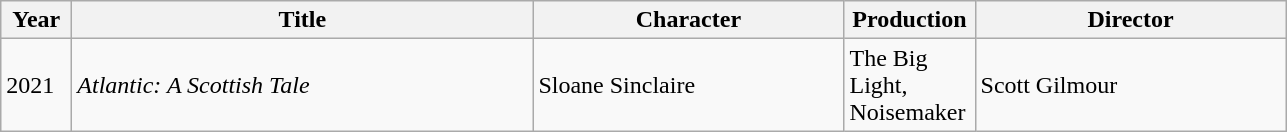<table class="wikitable">
<tr>
<th scope="col" width="40">Year</th>
<th scope="col" width="300">Title</th>
<th scope="col" width="200">Character</th>
<th scope="col" width="80">Production</th>
<th scope="col" width="200">Director</th>
</tr>
<tr>
<td>2021</td>
<td><em>Atlantic: A Scottish Tale</em></td>
<td>Sloane Sinclaire</td>
<td>The Big Light, Noisemaker</td>
<td>Scott Gilmour</td>
</tr>
</table>
